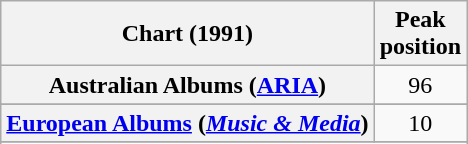<table class="wikitable sortable plainrowheaders" style="text-align:center">
<tr>
<th scope="col">Chart (1991)</th>
<th scope="col">Peak<br>position</th>
</tr>
<tr>
<th scope="row">Australian Albums (<a href='#'>ARIA</a>)</th>
<td>96</td>
</tr>
<tr>
</tr>
<tr>
</tr>
<tr>
<th scope="row"><a href='#'>European Albums</a> (<em><a href='#'>Music & Media</a></em>)</th>
<td>10</td>
</tr>
<tr>
</tr>
<tr>
</tr>
<tr>
</tr>
<tr>
</tr>
</table>
